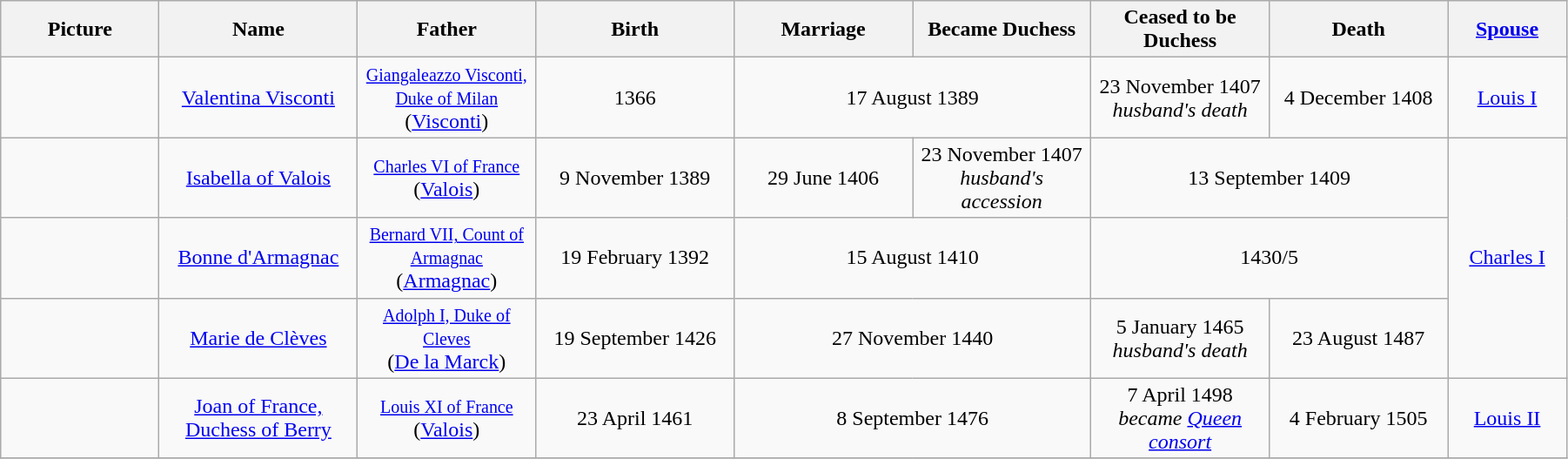<table width=95% class="wikitable">
<tr>
<th width = "8%">Picture</th>
<th width = "10%">Name</th>
<th width = "9%">Father</th>
<th width = "10%">Birth</th>
<th width = "9%">Marriage</th>
<th width = "9%">Became Duchess</th>
<th width = "9%">Ceased to be Duchess</th>
<th width = "9%">Death</th>
<th width = "6%"><a href='#'>Spouse</a></th>
</tr>
<tr>
<td align="center"></td>
<td align="center"><a href='#'>Valentina Visconti</a></td>
<td align="center"><small><a href='#'>Giangaleazzo Visconti, Duke of Milan</a></small><br> (<a href='#'>Visconti</a>)</td>
<td align="center">1366</td>
<td align="center" colspan="2">17 August 1389</td>
<td align="center">23 November 1407<br><em>husband's death</em></td>
<td align="center">4 December 1408</td>
<td align="center"><a href='#'>Louis I</a></td>
</tr>
<tr>
<td align="center"></td>
<td align="center"><a href='#'>Isabella of Valois</a></td>
<td align="center"><small><a href='#'>Charles VI of France</a></small><br> (<a href='#'>Valois</a>)</td>
<td align="center">9 November 1389</td>
<td align="center">29 June 1406</td>
<td align="center">23 November 1407<br><em>husband's accession</em></td>
<td align="center" colspan="2">13 September 1409</td>
<td align="center" rowspan="3"><a href='#'>Charles I</a></td>
</tr>
<tr>
<td align="center"></td>
<td align="center"><a href='#'>Bonne d'Armagnac</a></td>
<td align="center"><small><a href='#'>Bernard VII, Count of Armagnac</a></small><br> (<a href='#'>Armagnac</a>)</td>
<td align="center">19 February 1392</td>
<td align="center" colspan="2">15 August 1410</td>
<td align="center" colspan="2">1430/5</td>
</tr>
<tr>
<td align="center"></td>
<td align="center"><a href='#'>Marie de Clèves</a></td>
<td align="center"><small><a href='#'>Adolph I, Duke of Cleves</a></small><br>(<a href='#'>De la Marck</a>)</td>
<td align="center">19 September 1426</td>
<td align="center" colspan="2">27 November 1440</td>
<td align="center">5 January 1465<br><em>husband's death</em></td>
<td align="center">23 August 1487</td>
</tr>
<tr>
<td align="center"></td>
<td align="center"><a href='#'>Joan of France, Duchess of Berry</a></td>
<td align="center"><small><a href='#'>Louis XI of France</a></small><br> (<a href='#'>Valois</a>)</td>
<td align="center">23 April 1461</td>
<td align="center" colspan="2">8 September 1476</td>
<td align="center">7 April 1498<br><em>became <a href='#'>Queen consort</a></em></td>
<td align="center">4 February 1505</td>
<td align="center"><a href='#'>Louis II</a></td>
</tr>
<tr>
</tr>
</table>
